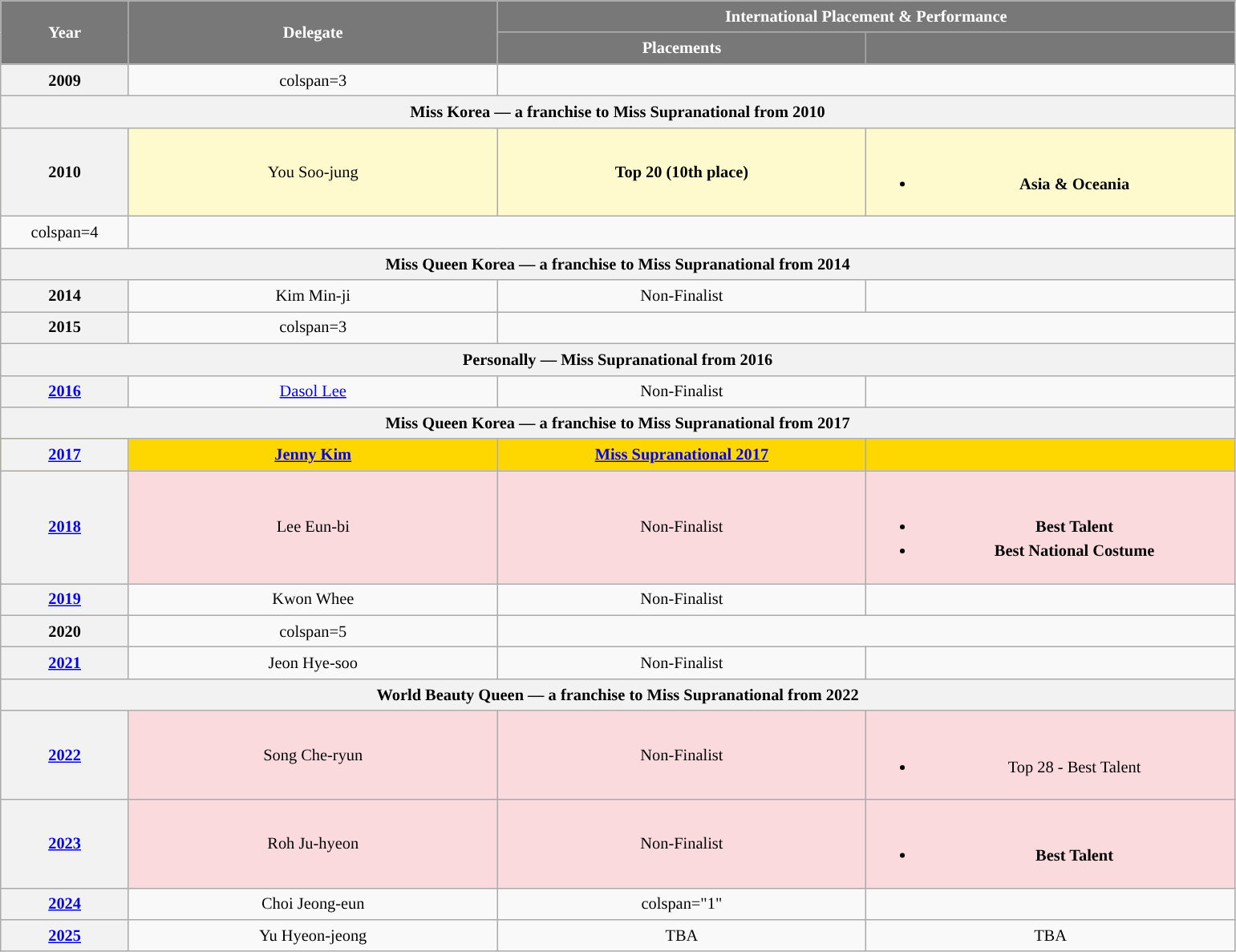<table class="wikitable" style="text-align:center; line-height:20px; font-size:85%;">
<tr>
<th rowspan="2"  width=100px style="background-color:#787878;color:#FFFFFF;">Year</th>
<th rowspan="2"  width=300px style="background-color:#787878;color:#FFFFFF;">Delegate</th>
<th colspan="2"  width=100px style="background-color:#787878;color:#FFFFFF;">International Placement & Performance</th>
</tr>
<tr>
<th width=300px style="background-color:#787878;color:#FFFFFF;">Placements</th>
<th width=300px style="background-color:#787878;color:#FFFFFF;"></th>
</tr>
<tr>
<th>2009</th>
<td>colspan=3 </td>
</tr>
<tr>
<th colspan="4">Miss Korea — a franchise to Miss Supranational from 2010</th>
</tr>
<tr style="background-color:#FFFACD; ">
<th>2010</th>
<td>You Soo-jung</td>
<td><strong>Top 20 (10th place)</strong></td>
<td><br><ul><li><strong>Asia & Oceania</strong></li></ul></td>
</tr>
<tr>
<td>colspan=4 </td>
</tr>
<tr>
<th colspan="4">Miss Queen Korea  — a franchise to Miss Supranational from 2014</th>
</tr>
<tr>
<th>2014</th>
<td>Kim Min-ji</td>
<td>Non-Finalist</td>
<td></td>
</tr>
<tr>
<th>2015</th>
<td>colspan=3 </td>
</tr>
<tr>
<th colspan="4">Personally — Miss Supranational from 2016</th>
</tr>
<tr>
<th><a href='#'>2016</a></th>
<td><a href='#'>Dasol Lee</a></td>
<td>Non-Finalist</td>
<td></td>
</tr>
<tr>
<th colspan="4">Miss Queen Korea  — a franchise to Miss Supranational from 2017</th>
</tr>
<tr style="background:gold; font-weight: bold">
<th><a href='#'>2017</a></th>
<td><strong><a href='#'>Jenny Kim</a></strong></td>
<td><a href='#'>Miss Supranational 2017</a></td>
<td></td>
</tr>
<tr style="background-color:#FADADD;">
<th><a href='#'>2018</a></th>
<td>Lee Eun-bi</td>
<td>Non-Finalist</td>
<td><br><ul><li><strong>Best Talent</strong></li><li><strong>Best National Costume</strong></li></ul></td>
</tr>
<tr>
<th><a href='#'>2019</a></th>
<td>Kwon Whee</td>
<td>Non-Finalist</td>
<td></td>
</tr>
<tr>
<th>2020</th>
<td>colspan=5 </td>
</tr>
<tr>
<th><a href='#'>2021</a></th>
<td>Jeon Hye-soo</td>
<td>Non-Finalist</td>
<td></td>
</tr>
<tr>
<th colspan="4">World Beauty Queen  — a franchise to Miss Supranational from 2022</th>
</tr>
<tr style="background-color:#FADADD;">
<th><a href='#'>2022</a></th>
<td>Song Che-ryun</td>
<td>Non-Finalist</td>
<td><br><ul><li>Top 28 - Best Talent</li></ul></td>
</tr>
<tr style="background-color:#FADADD;">
<th><a href='#'>2023</a></th>
<td>Roh Ju-hyeon</td>
<td>Non-Finalist</td>
<td><br><ul><li><strong>Best Talent</strong></li></ul></td>
</tr>
<tr>
<th><a href='#'>2024</a></th>
<td>Choi Jeong-eun</td>
<td>colspan="1" </td>
</tr>
<tr>
<th><a href='#'>2025</a></th>
<td>Yu Hyeon-jeong</td>
<td>TBA</td>
<td>TBA</td>
</tr>
</table>
